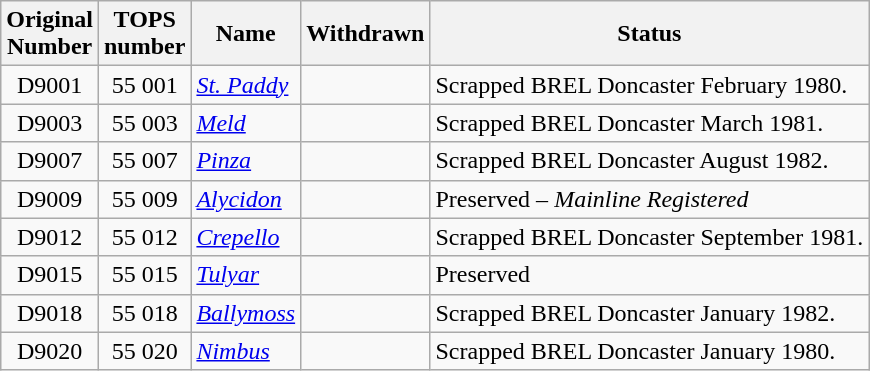<table cellpadding="2">
<tr>
<td><br><table class="wikitable sortable">
<tr>
<th>Original<br>Number</th>
<th>TOPS<br>number</th>
<th>Name</th>
<th>Withdrawn</th>
<th>Status</th>
</tr>
<tr>
<td align=center>D9001</td>
<td align=center>55 001</td>
<td><em><a href='#'>St. Paddy</a></em></td>
<td></td>
<td>Scrapped BREL Doncaster February 1980.</td>
</tr>
<tr>
<td align=center>D9003</td>
<td align=center>55 003</td>
<td><em><a href='#'>Meld</a></em></td>
<td></td>
<td>Scrapped BREL Doncaster March 1981.</td>
</tr>
<tr>
<td align=center>D9007</td>
<td align=center>55 007</td>
<td><em><a href='#'>Pinza</a></em></td>
<td></td>
<td>Scrapped BREL Doncaster August 1982.</td>
</tr>
<tr>
<td align=center>D9009</td>
<td align=center>55 009</td>
<td><em><a href='#'>Alycidon</a></em></td>
<td></td>
<td>Preserved – <em>Mainline Registered</em></td>
</tr>
<tr>
<td align=center>D9012</td>
<td align=center>55 012</td>
<td><em><a href='#'>Crepello</a></em></td>
<td></td>
<td>Scrapped BREL Doncaster September 1981.</td>
</tr>
<tr>
<td align=center>D9015</td>
<td align=center>55 015</td>
<td><em><a href='#'>Tulyar</a></em></td>
<td></td>
<td>Preserved</td>
</tr>
<tr>
<td align=center>D9018</td>
<td align=center>55 018</td>
<td><em><a href='#'>Ballymoss</a></em></td>
<td></td>
<td>Scrapped BREL Doncaster January 1982.</td>
</tr>
<tr>
<td align=center>D9020</td>
<td align=center>55 020</td>
<td><em><a href='#'>Nimbus</a></em></td>
<td></td>
<td>Scrapped BREL Doncaster January 1980.</td>
</tr>
</table>
</td>
</tr>
</table>
